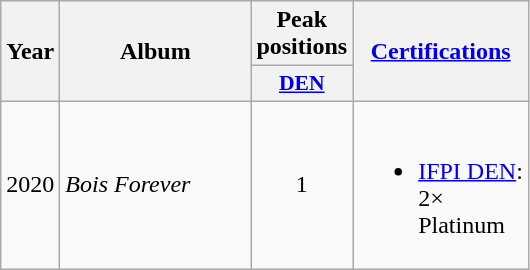<table class="wikitable">
<tr>
<th align="center" rowspan="2" width="10">Year</th>
<th align="center" rowspan="2" width="120">Album</th>
<th align="center" width="20">Peak positions</th>
<th align="left" rowspan="2" width="110"><a href='#'>Certifications</a></th>
</tr>
<tr>
<th scope="col" style="width:3em;font-size:90%;"><a href='#'>DEN</a><br></th>
</tr>
<tr>
<td style="text-align:center;">2020</td>
<td><em>Bois Forever</em></td>
<td style="text-align:center;">1</td>
<td><br><ul><li><a href='#'>IFPI DEN</a>: 2× Platinum</li></ul></td>
</tr>
</table>
